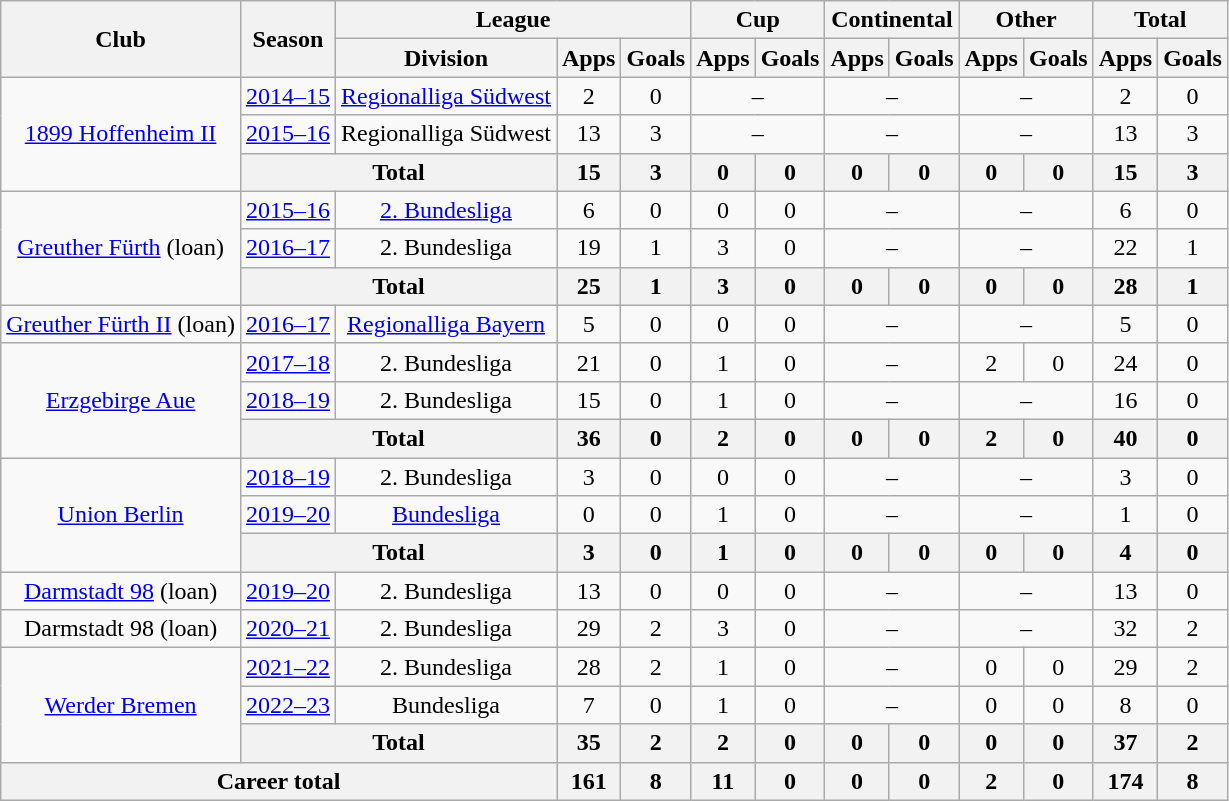<table class="wikitable" style="text-align:center">
<tr>
<th rowspan="2">Club</th>
<th rowspan="2">Season</th>
<th colspan="3">League</th>
<th colspan="2">Cup</th>
<th colspan="2">Continental</th>
<th colspan="2">Other</th>
<th colspan="2">Total</th>
</tr>
<tr>
<th>Division</th>
<th>Apps</th>
<th>Goals</th>
<th>Apps</th>
<th>Goals</th>
<th>Apps</th>
<th>Goals</th>
<th>Apps</th>
<th>Goals</th>
<th>Apps</th>
<th>Goals</th>
</tr>
<tr>
<td rowspan="3"><a href='#'>1899 Hoffenheim II</a></td>
<td><a href='#'>2014–15</a></td>
<td><a href='#'>Regionalliga Südwest</a></td>
<td>2</td>
<td>0</td>
<td colspan="2">–</td>
<td colspan="2">–</td>
<td colspan="2">–</td>
<td>2</td>
<td>0</td>
</tr>
<tr>
<td><a href='#'>2015–16</a></td>
<td>Regionalliga Südwest</td>
<td>13</td>
<td>3</td>
<td colspan="2">–</td>
<td colspan="2">–</td>
<td colspan="2">–</td>
<td>13</td>
<td>3</td>
</tr>
<tr>
<th colspan="2">Total</th>
<th>15</th>
<th>3</th>
<th>0</th>
<th>0</th>
<th>0</th>
<th>0</th>
<th>0</th>
<th>0</th>
<th>15</th>
<th>3</th>
</tr>
<tr>
<td rowspan="3"><a href='#'>Greuther Fürth</a> (loan)</td>
<td><a href='#'>2015–16</a></td>
<td><a href='#'>2. Bundesliga</a></td>
<td>6</td>
<td>0</td>
<td>0</td>
<td>0</td>
<td colspan="2">–</td>
<td colspan="2">–</td>
<td>6</td>
<td>0</td>
</tr>
<tr>
<td><a href='#'>2016–17</a></td>
<td>2. Bundesliga</td>
<td>19</td>
<td>1</td>
<td>3</td>
<td>0</td>
<td colspan="2">–</td>
<td colspan="2">–</td>
<td>22</td>
<td>1</td>
</tr>
<tr>
<th colspan="2">Total</th>
<th>25</th>
<th>1</th>
<th>3</th>
<th>0</th>
<th>0</th>
<th>0</th>
<th>0</th>
<th>0</th>
<th>28</th>
<th>1</th>
</tr>
<tr>
<td><a href='#'>Greuther Fürth II</a> (loan)</td>
<td><a href='#'>2016–17</a></td>
<td><a href='#'>Regionalliga Bayern</a></td>
<td>5</td>
<td>0</td>
<td>0</td>
<td>0</td>
<td colspan="2">–</td>
<td colspan="2">–</td>
<td>5</td>
<td>0</td>
</tr>
<tr>
<td rowspan="3"><a href='#'>Erzgebirge Aue</a></td>
<td><a href='#'>2017–18</a></td>
<td>2. Bundesliga</td>
<td>21</td>
<td>0</td>
<td>1</td>
<td>0</td>
<td colspan="2">–</td>
<td>2</td>
<td>0</td>
<td>24</td>
<td>0</td>
</tr>
<tr>
<td><a href='#'>2018–19</a></td>
<td>2. Bundesliga</td>
<td>15</td>
<td>0</td>
<td>1</td>
<td>0</td>
<td colspan="2">–</td>
<td colspan="2">–</td>
<td>16</td>
<td>0</td>
</tr>
<tr>
<th colspan="2">Total</th>
<th>36</th>
<th>0</th>
<th>2</th>
<th>0</th>
<th>0</th>
<th>0</th>
<th>2</th>
<th>0</th>
<th>40</th>
<th>0</th>
</tr>
<tr>
<td rowspan="3"><a href='#'>Union Berlin</a></td>
<td><a href='#'>2018–19</a></td>
<td>2. Bundesliga</td>
<td>3</td>
<td>0</td>
<td>0</td>
<td>0</td>
<td colspan="2">–</td>
<td colspan="2">–</td>
<td>3</td>
<td>0</td>
</tr>
<tr>
<td><a href='#'>2019–20</a></td>
<td><a href='#'>Bundesliga</a></td>
<td>0</td>
<td>0</td>
<td>1</td>
<td>0</td>
<td colspan="2">–</td>
<td colspan="2">–</td>
<td>1</td>
<td>0</td>
</tr>
<tr>
<th colspan="2">Total</th>
<th>3</th>
<th>0</th>
<th>1</th>
<th>0</th>
<th>0</th>
<th>0</th>
<th>0</th>
<th>0</th>
<th>4</th>
<th>0</th>
</tr>
<tr>
<td><a href='#'>Darmstadt 98</a> (loan)</td>
<td><a href='#'>2019–20</a></td>
<td>2. Bundesliga</td>
<td>13</td>
<td>0</td>
<td>0</td>
<td>0</td>
<td colspan="2">–</td>
<td colspan="2">–</td>
<td>13</td>
<td>0</td>
</tr>
<tr>
<td>Darmstadt 98 (loan)</td>
<td><a href='#'>2020–21</a></td>
<td>2. Bundesliga</td>
<td>29</td>
<td>2</td>
<td>3</td>
<td>0</td>
<td colspan="2">–</td>
<td colspan="2">–</td>
<td>32</td>
<td>2</td>
</tr>
<tr>
<td rowspan="3"><a href='#'>Werder Bremen</a></td>
<td><a href='#'>2021–22</a></td>
<td>2. Bundesliga</td>
<td>28</td>
<td>2</td>
<td>1</td>
<td>0</td>
<td colspan="2">–</td>
<td>0</td>
<td>0</td>
<td>29</td>
<td>2</td>
</tr>
<tr>
<td><a href='#'>2022–23</a></td>
<td>Bundesliga</td>
<td>7</td>
<td>0</td>
<td>1</td>
<td>0</td>
<td colspan="2">–</td>
<td>0</td>
<td>0</td>
<td>8</td>
<td>0</td>
</tr>
<tr>
<th colspan="2">Total</th>
<th>35</th>
<th>2</th>
<th>2</th>
<th>0</th>
<th>0</th>
<th>0</th>
<th>0</th>
<th>0</th>
<th>37</th>
<th>2</th>
</tr>
<tr>
<th colspan="3">Career total</th>
<th>161</th>
<th>8</th>
<th>11</th>
<th>0</th>
<th>0</th>
<th>0</th>
<th>2</th>
<th>0</th>
<th>174</th>
<th>8</th>
</tr>
</table>
